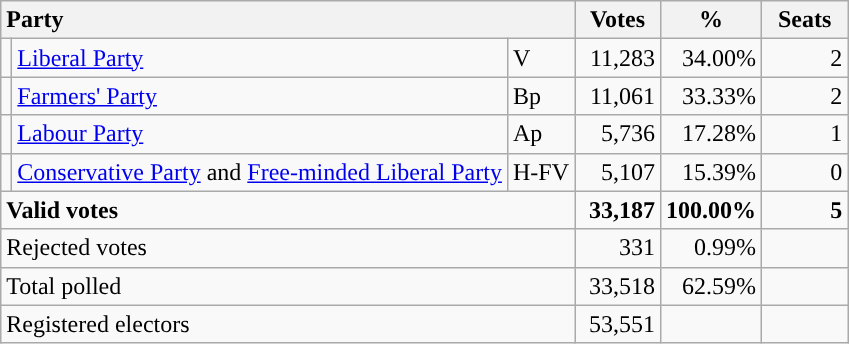<table class="wikitable" border="1" style="text-align:right;">
<tr>
<th style="text-align:left;" colspan=3>Party</th>
<th align=center width="50">Votes</th>
<th align=center width="50">%</th>
<th align=center width="50">Seats</th>
</tr>
<tr>
<td style="color:inherit;background:"></td>
<td align=left><a href='#'>Liberal Party</a></td>
<td align=left>V</td>
<td>11,283</td>
<td>34.00%</td>
<td>2</td>
</tr>
<tr>
<td style="color:inherit;background:"></td>
<td align=left><a href='#'>Farmers' Party</a></td>
<td align=left>Bp</td>
<td>11,061</td>
<td>33.33%</td>
<td>2</td>
</tr>
<tr>
<td style="color:inherit;background:"></td>
<td align=left><a href='#'>Labour Party</a></td>
<td align=left>Ap</td>
<td>5,736</td>
<td>17.28%</td>
<td>1</td>
</tr>
<tr>
<td></td>
<td align=left><a href='#'>Conservative Party</a> and <a href='#'>Free-minded Liberal Party</a></td>
<td align=left>H-FV</td>
<td>5,107</td>
<td>15.39%</td>
<td>0</td>
</tr>
<tr style="font-weight:bold">
<td align=left colspan=3>Valid votes</td>
<td>33,187</td>
<td>100.00%</td>
<td>5</td>
</tr>
<tr>
<td align=left colspan=3>Rejected votes</td>
<td>331</td>
<td>0.99%</td>
<td></td>
</tr>
<tr>
<td align=left colspan=3>Total polled</td>
<td>33,518</td>
<td>62.59%</td>
<td></td>
</tr>
<tr>
<td align=left colspan=3>Registered electors</td>
<td>53,551</td>
<td></td>
<td></td>
</tr>
</table>
